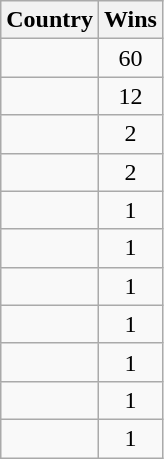<table class="wikitable sortable">
<tr>
<th colspan=1>Country</th>
<th colspan=1>Wins</th>
</tr>
<tr>
<td align="left"></td>
<td align="center">60</td>
</tr>
<tr>
<td align="left"></td>
<td align="center">12</td>
</tr>
<tr>
<td align="left"></td>
<td align="center">2</td>
</tr>
<tr>
<td align="left"></td>
<td align="center">2</td>
</tr>
<tr>
<td align="left"></td>
<td align="center">1</td>
</tr>
<tr>
<td align="left"></td>
<td align="center">1</td>
</tr>
<tr>
<td align="left"></td>
<td align="center">1</td>
</tr>
<tr>
<td align="left"></td>
<td align="center">1</td>
</tr>
<tr>
<td align="left"></td>
<td align="center">1</td>
</tr>
<tr>
<td align="left"></td>
<td align="center">1</td>
</tr>
<tr>
<td align="left"></td>
<td align="center">1</td>
</tr>
</table>
